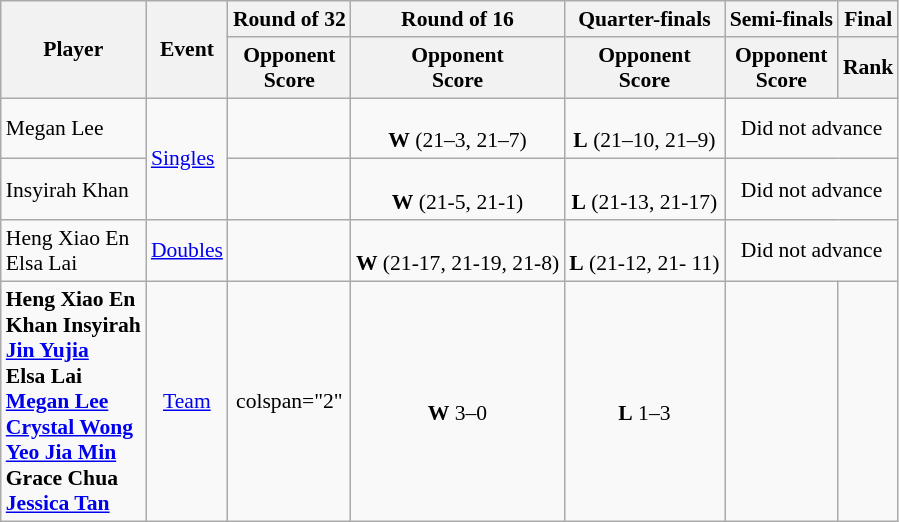<table class="wikitable" style="font-size:90%; text-align:center">
<tr>
<th rowspan="2">Player</th>
<th rowspan="2">Event</th>
<th>Round of 32</th>
<th>Round of 16</th>
<th>Quarter-finals</th>
<th>Semi-finals</th>
<th>Final</th>
</tr>
<tr>
<th>Opponent<br>Score</th>
<th>Opponent<br>Score</th>
<th>Opponent<br>Score</th>
<th>Opponent<br>Score</th>
<th>Rank</th>
</tr>
<tr align="center">
<td align="left">Megan Lee</td>
<td rowspan="2" align="left"><a href='#'>Singles</a></td>
<td></td>
<td><br><strong>W</strong> (21–3, 21–7)</td>
<td><br><strong>L</strong> (21–10, 21–9)</td>
<td colspan="3">Did not advance</td>
</tr>
<tr align="center">
<td align="left">Insyirah Khan</td>
<td></td>
<td> <br> <strong>W</strong> (21-5, 21-1)</td>
<td> <br> <strong>L</strong> (21-13, 21-17)</td>
<td colspan="3">Did not advance</td>
</tr>
<tr align="center">
<td align="left">Heng Xiao En<br>Elsa Lai</td>
<td><a href='#'>Doubles</a></td>
<td></td>
<td><br><strong>W</strong> (21-17, 21-19, 21-8)</td>
<td><br><strong>L</strong> (21-12, 21- 11)</td>
<td colspan="3">Did not advance</td>
</tr>
<tr>
<td align="left"><strong>Heng Xiao En</strong><br><strong>Khan Insyirah</strong><br><strong><a href='#'>Jin Yujia</a></strong><br><strong>Elsa Lai</strong><br><strong><a href='#'>Megan Lee</a></strong><br><strong><a href='#'>Crystal Wong</a></strong><br><strong><a href='#'>Yeo Jia Min</a></strong><br><strong>Grace Chua</strong><br><strong><a href='#'>Jessica Tan</a></strong></td>
<td><a href='#'>Team</a></td>
<td>colspan="2" </td>
<td><br><strong>W</strong> 3–0</td>
<td><br><strong>L</strong> 1–3</td>
<td></td>
</tr>
</table>
